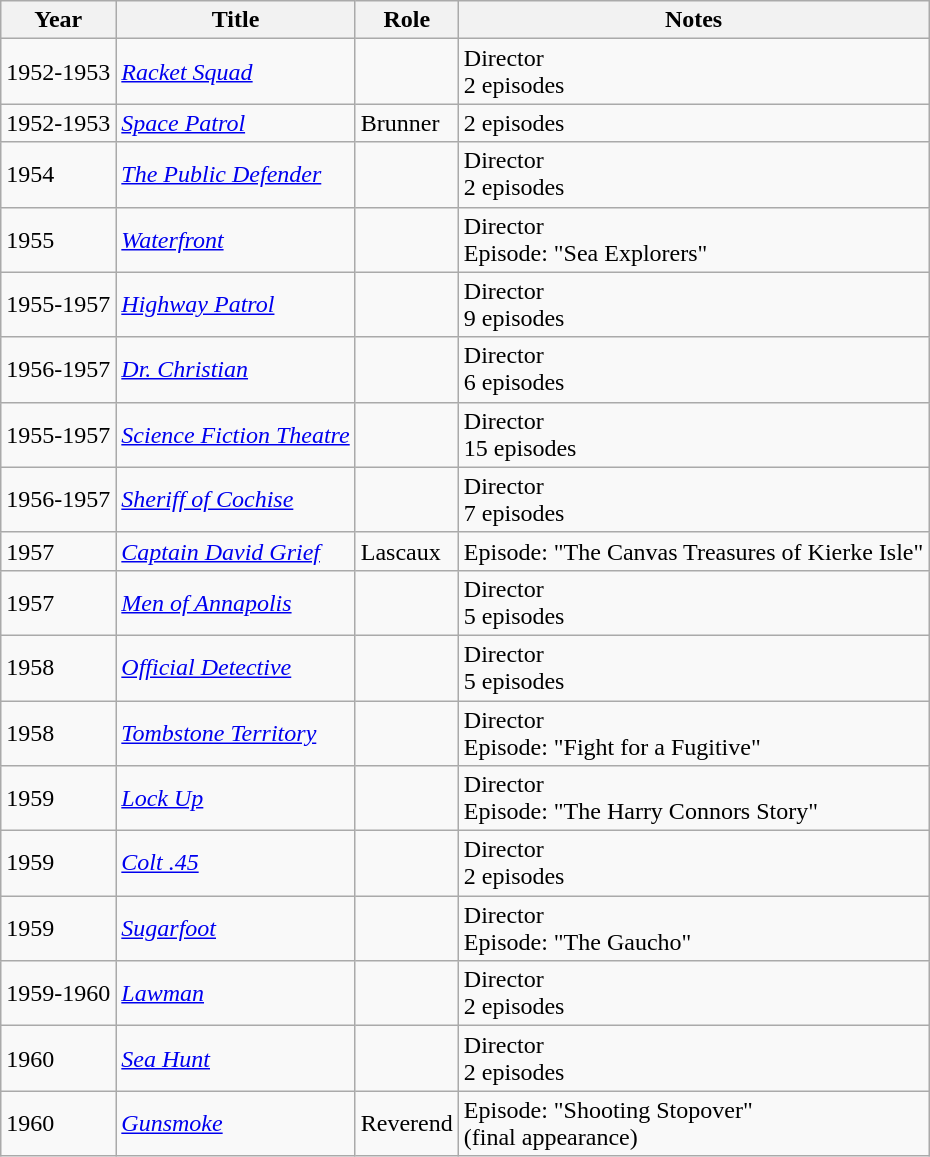<table class="wikitable sortable">
<tr>
<th>Year</th>
<th>Title</th>
<th>Role</th>
<th class="unsortable">Notes</th>
</tr>
<tr>
<td>1952-1953</td>
<td><em><a href='#'>Racket Squad</a></em></td>
<td></td>
<td>Director<br>2 episodes</td>
</tr>
<tr>
<td>1952-1953</td>
<td><em><a href='#'>Space Patrol</a></em></td>
<td>Brunner</td>
<td>2 episodes</td>
</tr>
<tr>
<td>1954</td>
<td><em><a href='#'>The Public Defender</a></em></td>
<td></td>
<td>Director<br>2 episodes</td>
</tr>
<tr>
<td>1955</td>
<td><em><a href='#'>Waterfront</a></em></td>
<td></td>
<td>Director<br>Episode: "Sea Explorers"</td>
</tr>
<tr>
<td>1955-1957</td>
<td><em><a href='#'>Highway Patrol</a></em></td>
<td></td>
<td>Director<br>9 episodes</td>
</tr>
<tr>
<td>1956-1957</td>
<td><em><a href='#'>Dr. Christian</a></em></td>
<td></td>
<td>Director<br>6 episodes</td>
</tr>
<tr>
<td>1955-1957</td>
<td><em><a href='#'>Science Fiction Theatre</a></em></td>
<td></td>
<td>Director<br>15 episodes</td>
</tr>
<tr>
<td>1956-1957</td>
<td><em><a href='#'>Sheriff of Cochise</a></em></td>
<td></td>
<td>Director<br>7 episodes</td>
</tr>
<tr>
<td>1957</td>
<td><em><a href='#'>Captain David Grief</a></em></td>
<td>Lascaux</td>
<td>Episode: "The Canvas Treasures of Kierke Isle"</td>
</tr>
<tr>
<td>1957</td>
<td><em><a href='#'>Men of Annapolis</a></em></td>
<td></td>
<td>Director<br>5 episodes</td>
</tr>
<tr>
<td>1958</td>
<td><em><a href='#'>Official Detective</a></em></td>
<td></td>
<td>Director<br>5 episodes</td>
</tr>
<tr>
<td>1958</td>
<td><em><a href='#'>Tombstone Territory</a></em></td>
<td></td>
<td>Director<br>Episode: "Fight for a Fugitive"</td>
</tr>
<tr>
<td>1959</td>
<td><em><a href='#'>Lock Up</a></em></td>
<td></td>
<td>Director<br>Episode: "The Harry Connors Story"</td>
</tr>
<tr>
<td>1959</td>
<td><em><a href='#'>Colt .45</a></em></td>
<td></td>
<td>Director<br>2 episodes</td>
</tr>
<tr>
<td>1959</td>
<td><em><a href='#'>Sugarfoot</a></em></td>
<td></td>
<td>Director<br>Episode: "The Gaucho"</td>
</tr>
<tr>
<td>1959-1960</td>
<td><em><a href='#'>Lawman</a></em></td>
<td></td>
<td>Director<br>2 episodes</td>
</tr>
<tr>
<td>1960</td>
<td><em><a href='#'>Sea Hunt</a></em></td>
<td></td>
<td>Director<br>2 episodes</td>
</tr>
<tr>
<td>1960</td>
<td><em><a href='#'>Gunsmoke</a></em></td>
<td>Reverend</td>
<td>Episode: "Shooting Stopover"<br>(final appearance)</td>
</tr>
</table>
